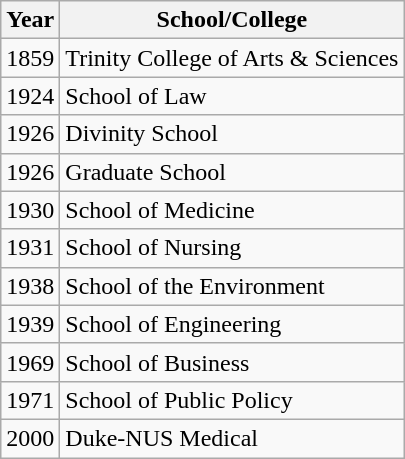<table class="wikitable" style="float: left; margin: 0 1em">
<tr>
<th scope="col">Year</th>
<th scope="col">School/College</th>
</tr>
<tr>
<td>1859</td>
<td>Trinity College of Arts & Sciences</td>
</tr>
<tr>
<td>1924</td>
<td>School of Law</td>
</tr>
<tr>
<td>1926</td>
<td>Divinity School</td>
</tr>
<tr>
<td>1926</td>
<td>Graduate School</td>
</tr>
<tr>
<td>1930</td>
<td>School of Medicine</td>
</tr>
<tr>
<td>1931</td>
<td>School of Nursing</td>
</tr>
<tr>
<td>1938</td>
<td>School of the Environment</td>
</tr>
<tr>
<td>1939</td>
<td>School of Engineering</td>
</tr>
<tr>
<td>1969</td>
<td>School of Business</td>
</tr>
<tr>
<td>1971</td>
<td>School of Public Policy</td>
</tr>
<tr>
<td>2000</td>
<td>Duke-NUS Medical</td>
</tr>
</table>
